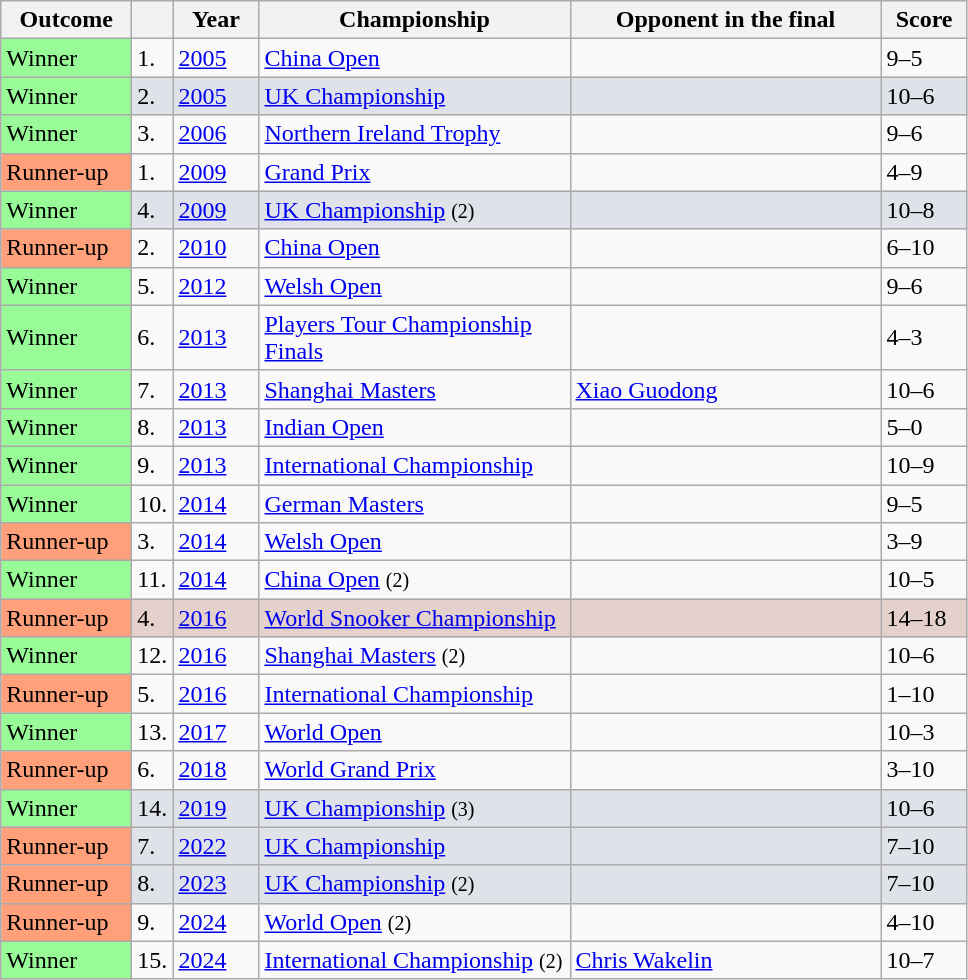<table class="wikitable sortable">
<tr>
<th scope="col" style="width:80px;">Outcome</th>
<th scope="col" style="width:20px;" class="unsortable"></th>
<th scope="col" style="width:50px;">Year</th>
<th scope="col" style="width:200px;">Championship</th>
<th scope="col" style="width:200px;">Opponent in the final</th>
<th scope="col" style="text-align:center; width:50px;">Score</th>
</tr>
<tr>
<td style="background:#98FB98">Winner</td>
<td>1.</td>
<td><a href='#'>2005</a></td>
<td><a href='#'>China Open</a></td>
<td> </td>
<td>9–5</td>
</tr>
<tr bgcolor="dfe2e9">
<td style="background:#98FB98">Winner</td>
<td>2.</td>
<td><a href='#'>2005</a></td>
<td><a href='#'>UK Championship</a></td>
<td> </td>
<td>10–6</td>
</tr>
<tr>
<td style="background:#98FB98">Winner</td>
<td>3.</td>
<td><a href='#'>2006</a></td>
<td><a href='#'>Northern Ireland Trophy</a></td>
<td> </td>
<td>9–6</td>
</tr>
<tr>
<td style="background:#ffa07a;">Runner-up</td>
<td>1.</td>
<td><a href='#'>2009</a></td>
<td><a href='#'>Grand Prix</a></td>
<td> </td>
<td>4–9</td>
</tr>
<tr bgcolor="dfe2e9">
<td style="background:#98FB98">Winner</td>
<td>4.</td>
<td><a href='#'>2009</a></td>
<td><a href='#'>UK Championship</a> <small>(2)</small></td>
<td> </td>
<td>10–8</td>
</tr>
<tr>
<td style="background:#ffa07a;">Runner-up</td>
<td>2.</td>
<td><a href='#'>2010</a></td>
<td><a href='#'>China Open</a></td>
<td> </td>
<td>6–10</td>
</tr>
<tr>
<td style="background:#98FB98">Winner</td>
<td>5.</td>
<td><a href='#'>2012</a></td>
<td><a href='#'>Welsh Open</a></td>
<td> </td>
<td>9–6</td>
</tr>
<tr>
<td style="background:#98FB98">Winner</td>
<td>6.</td>
<td><a href='#'>2013</a></td>
<td><a href='#'>Players Tour Championship Finals</a></td>
<td> </td>
<td>4–3</td>
</tr>
<tr>
<td style="background:#98FB98">Winner</td>
<td>7.</td>
<td><a href='#'>2013</a></td>
<td><a href='#'>Shanghai Masters</a></td>
<td> <a href='#'>Xiao Guodong</a></td>
<td>10–6</td>
</tr>
<tr>
<td style="background:#98FB98">Winner</td>
<td>8.</td>
<td><a href='#'>2013</a></td>
<td><a href='#'>Indian Open</a></td>
<td> </td>
<td>5–0</td>
</tr>
<tr>
<td style="background:#98FB98">Winner</td>
<td>9.</td>
<td><a href='#'>2013</a></td>
<td><a href='#'>International Championship</a></td>
<td> </td>
<td>10–9</td>
</tr>
<tr>
<td style="background:#98FB98">Winner</td>
<td>10.</td>
<td><a href='#'>2014</a></td>
<td><a href='#'>German Masters</a></td>
<td> </td>
<td>9–5</td>
</tr>
<tr>
<td style="background:#ffa07a;">Runner-up</td>
<td>3.</td>
<td><a href='#'>2014</a></td>
<td><a href='#'>Welsh Open</a></td>
<td> </td>
<td>3–9</td>
</tr>
<tr>
<td style="background:#98FB98">Winner</td>
<td>11.</td>
<td><a href='#'>2014</a></td>
<td><a href='#'>China Open</a> <small>(2)</small></td>
<td> </td>
<td>10–5</td>
</tr>
<tr bgcolor="#e5d1cb">
<td style="background:#ffa07a;">Runner-up</td>
<td>4.</td>
<td><a href='#'>2016</a></td>
<td><a href='#'>World Snooker Championship</a></td>
<td> </td>
<td>14–18</td>
</tr>
<tr>
<td style="background:#98FB98">Winner</td>
<td>12.</td>
<td><a href='#'>2016</a></td>
<td><a href='#'>Shanghai Masters</a> <small>(2)</small></td>
<td> </td>
<td>10–6</td>
</tr>
<tr>
<td style="background:#ffa07a;">Runner-up</td>
<td>5.</td>
<td><a href='#'>2016</a></td>
<td><a href='#'>International Championship</a></td>
<td> </td>
<td>1–10</td>
</tr>
<tr>
<td style="background:#98FB98">Winner</td>
<td>13.</td>
<td><a href='#'>2017</a></td>
<td><a href='#'>World Open</a></td>
<td> </td>
<td>10–3</td>
</tr>
<tr>
<td style="background:#ffa07a;">Runner-up</td>
<td>6.</td>
<td><a href='#'>2018</a></td>
<td><a href='#'>World Grand Prix</a></td>
<td> </td>
<td>3–10</td>
</tr>
<tr bgcolor="dfe2e9">
<td style="background:#98FB98">Winner</td>
<td>14.</td>
<td><a href='#'>2019</a></td>
<td><a href='#'>UK Championship</a> <small>(3)</small></td>
<td> </td>
<td>10–6</td>
</tr>
<tr bgcolor="dfe2e9">
<td style="background:#ffa07a;">Runner-up</td>
<td>7.</td>
<td><a href='#'>2022</a></td>
<td><a href='#'>UK Championship</a></td>
<td> </td>
<td>7–10</td>
</tr>
<tr bgcolor="dfe2e9">
<td style="background:#ffa07a;">Runner-up</td>
<td>8.</td>
<td><a href='#'>2023</a></td>
<td><a href='#'>UK Championship</a> <small>(2)</small></td>
<td> </td>
<td>7–10</td>
</tr>
<tr>
<td style="background:#ffa07a;">Runner-up</td>
<td>9.</td>
<td><a href='#'>2024</a></td>
<td><a href='#'>World Open</a> <small>(2)</small></td>
<td> </td>
<td>4–10</td>
</tr>
<tr>
<td style="background:#98FB98">Winner</td>
<td>15.</td>
<td><a href='#'>2024</a></td>
<td><a href='#'>International Championship</a> <small>(2)</small></td>
<td> <a href='#'>Chris Wakelin</a></td>
<td>10–7</td>
</tr>
</table>
